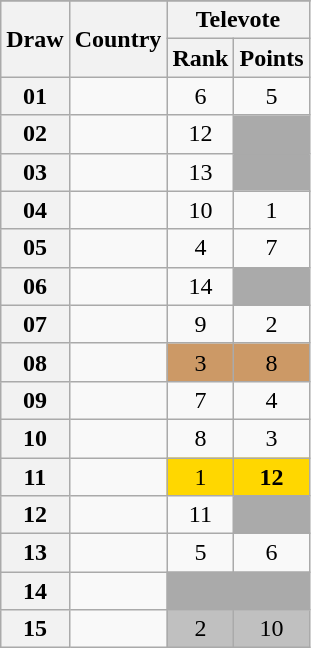<table class="sortable wikitable collapsible plainrowheaders" style="text-align:center;">
<tr>
</tr>
<tr>
<th scope="col" rowspan="2">Draw</th>
<th scope="col" rowspan="2">Country</th>
<th scope="col" colspan="2">Televote</th>
</tr>
<tr>
<th scope="col">Rank</th>
<th scope="col">Points</th>
</tr>
<tr>
<th scope="row" style="text-align:center;">01</th>
<td style="text-align:left;"></td>
<td>6</td>
<td>5</td>
</tr>
<tr>
<th scope="row" style="text-align:center;">02</th>
<td style="text-align:left;"></td>
<td>12</td>
<td style="background:#AAAAAA;"></td>
</tr>
<tr>
<th scope="row" style="text-align:center;">03</th>
<td style="text-align:left;"></td>
<td>13</td>
<td style="background:#AAAAAA;"></td>
</tr>
<tr>
<th scope="row" style="text-align:center;">04</th>
<td style="text-align:left;"></td>
<td>10</td>
<td>1</td>
</tr>
<tr>
<th scope="row" style="text-align:center;">05</th>
<td style="text-align:left;"></td>
<td>4</td>
<td>7</td>
</tr>
<tr>
<th scope="row" style="text-align:center;">06</th>
<td style="text-align:left;"></td>
<td>14</td>
<td style="background:#AAAAAA;"></td>
</tr>
<tr>
<th scope="row" style="text-align:center;">07</th>
<td style="text-align:left;"></td>
<td>9</td>
<td>2</td>
</tr>
<tr>
<th scope="row" style="text-align:center;">08</th>
<td style="text-align:left;"></td>
<td style="background:#CC9966;">3</td>
<td style="background:#CC9966;">8</td>
</tr>
<tr>
<th scope="row" style="text-align:center;">09</th>
<td style="text-align:left;"></td>
<td>7</td>
<td>4</td>
</tr>
<tr>
<th scope="row" style="text-align:center;">10</th>
<td style="text-align:left;"></td>
<td>8</td>
<td>3</td>
</tr>
<tr>
<th scope="row" style="text-align:center;">11</th>
<td style="text-align:left;"></td>
<td style="background:gold;">1</td>
<td style="background:gold;"><strong>12</strong></td>
</tr>
<tr>
<th scope="row" style="text-align:center;">12</th>
<td style="text-align:left;"></td>
<td>11</td>
<td style="background:#AAAAAA;"></td>
</tr>
<tr>
<th scope="row" style="text-align:center;">13</th>
<td style="text-align:left;"></td>
<td>5</td>
<td>6</td>
</tr>
<tr class=sortbottom>
<th scope="row" style="text-align:center;">14</th>
<td style="text-align:left;"></td>
<td style="background:#AAAAAA;"></td>
<td style="background:#AAAAAA;"></td>
</tr>
<tr>
<th scope="row" style="text-align:center;">15</th>
<td style="text-align:left;"></td>
<td style="background:silver;">2</td>
<td style="background:silver;">10</td>
</tr>
</table>
